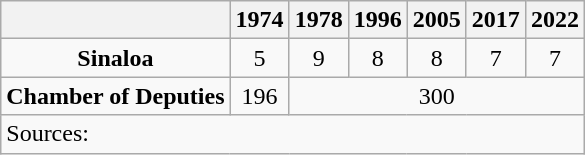<table class="wikitable" style="text-align: center">
<tr>
<th></th>
<th>1974</th>
<th>1978</th>
<th>1996</th>
<th>2005</th>
<th>2017</th>
<th>2022</th>
</tr>
<tr>
<td><strong>Sinaloa</strong></td>
<td>5</td>
<td>9</td>
<td>8</td>
<td>8</td>
<td>7</td>
<td>7</td>
</tr>
<tr>
<td><strong>Chamber of Deputies</strong></td>
<td>196</td>
<td colspan=5>300</td>
</tr>
<tr>
<td colspan=7 style="text-align: left">Sources: </td>
</tr>
</table>
